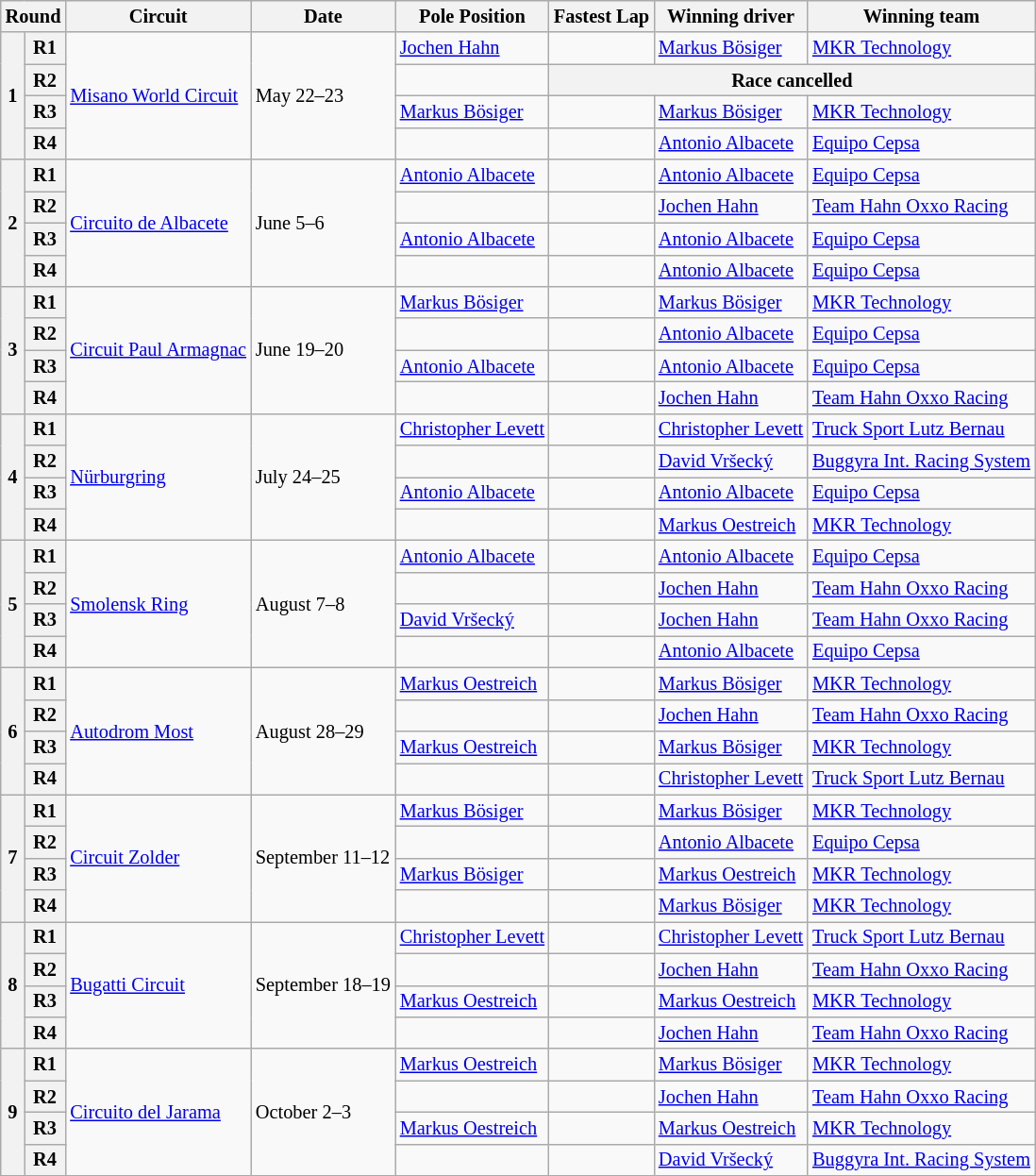<table class="wikitable" style="font-size: 85%">
<tr>
<th colspan=2>Round</th>
<th>Circuit</th>
<th>Date</th>
<th>Pole Position</th>
<th>Fastest Lap</th>
<th>Winning driver</th>
<th>Winning team</th>
</tr>
<tr>
<th rowspan=4>1</th>
<th>R1</th>
<td rowspan=4> <a href='#'>Misano World Circuit</a></td>
<td rowspan=4>May 22–23</td>
<td> <a href='#'>Jochen Hahn</a></td>
<td></td>
<td> <a href='#'>Markus Bösiger</a></td>
<td> <a href='#'>MKR Technology</a></td>
</tr>
<tr>
<th>R2</th>
<td></td>
<th colspan=3>Race cancelled </th>
</tr>
<tr>
<th>R3</th>
<td> <a href='#'>Markus Bösiger</a></td>
<td></td>
<td> <a href='#'>Markus Bösiger</a></td>
<td> <a href='#'>MKR Technology</a></td>
</tr>
<tr>
<th>R4</th>
<td></td>
<td></td>
<td> <a href='#'>Antonio Albacete</a></td>
<td> <a href='#'>Equipo Cepsa</a></td>
</tr>
<tr>
<th rowspan=4>2</th>
<th>R1</th>
<td rowspan=4> <a href='#'>Circuito de Albacete</a></td>
<td rowspan=4>June 5–6</td>
<td> <a href='#'>Antonio Albacete</a></td>
<td></td>
<td> <a href='#'>Antonio Albacete</a></td>
<td> <a href='#'>Equipo Cepsa</a></td>
</tr>
<tr>
<th>R2</th>
<td></td>
<td></td>
<td> <a href='#'>Jochen Hahn</a></td>
<td> <a href='#'>Team Hahn Oxxo Racing</a></td>
</tr>
<tr>
<th>R3</th>
<td> <a href='#'>Antonio Albacete</a></td>
<td></td>
<td> <a href='#'>Antonio Albacete</a></td>
<td> <a href='#'>Equipo Cepsa</a></td>
</tr>
<tr>
<th>R4</th>
<td></td>
<td></td>
<td> <a href='#'>Antonio Albacete</a></td>
<td> <a href='#'>Equipo Cepsa</a></td>
</tr>
<tr>
<th rowspan=4>3</th>
<th>R1</th>
<td rowspan=4> <a href='#'>Circuit Paul Armagnac</a></td>
<td rowspan=4>June 19–20</td>
<td> <a href='#'>Markus Bösiger</a></td>
<td></td>
<td> <a href='#'>Markus Bösiger</a></td>
<td> <a href='#'>MKR Technology</a></td>
</tr>
<tr>
<th>R2</th>
<td></td>
<td></td>
<td> <a href='#'>Antonio Albacete</a></td>
<td> <a href='#'>Equipo Cepsa</a></td>
</tr>
<tr>
<th>R3</th>
<td> <a href='#'>Antonio Albacete</a></td>
<td></td>
<td> <a href='#'>Antonio Albacete</a></td>
<td> <a href='#'>Equipo Cepsa</a></td>
</tr>
<tr>
<th>R4</th>
<td></td>
<td></td>
<td> <a href='#'>Jochen Hahn</a></td>
<td> <a href='#'>Team Hahn Oxxo Racing</a></td>
</tr>
<tr>
<th rowspan=4>4</th>
<th>R1</th>
<td rowspan=4> <a href='#'>Nürburgring</a></td>
<td rowspan=4>July 24–25</td>
<td> <a href='#'>Christopher Levett</a></td>
<td></td>
<td> <a href='#'>Christopher Levett</a></td>
<td> <a href='#'>Truck Sport Lutz Bernau</a></td>
</tr>
<tr>
<th>R2</th>
<td></td>
<td></td>
<td> <a href='#'>David Vršecký</a></td>
<td> <a href='#'>Buggyra Int. Racing System</a></td>
</tr>
<tr>
<th>R3</th>
<td> <a href='#'>Antonio Albacete</a></td>
<td></td>
<td> <a href='#'>Antonio Albacete</a></td>
<td> <a href='#'>Equipo Cepsa</a></td>
</tr>
<tr>
<th>R4</th>
<td></td>
<td></td>
<td> <a href='#'>Markus Oestreich</a></td>
<td> <a href='#'>MKR Technology</a></td>
</tr>
<tr>
<th rowspan=4>5</th>
<th>R1</th>
<td rowspan=4> <a href='#'>Smolensk Ring</a></td>
<td rowspan=4>August 7–8</td>
<td> <a href='#'>Antonio Albacete</a></td>
<td></td>
<td> <a href='#'>Antonio Albacete</a></td>
<td> <a href='#'>Equipo Cepsa</a></td>
</tr>
<tr>
<th>R2</th>
<td></td>
<td></td>
<td> <a href='#'>Jochen Hahn</a></td>
<td> <a href='#'>Team Hahn Oxxo Racing</a></td>
</tr>
<tr>
<th>R3</th>
<td> <a href='#'>David Vršecký</a></td>
<td></td>
<td> <a href='#'>Jochen Hahn</a></td>
<td> <a href='#'>Team Hahn Oxxo Racing</a></td>
</tr>
<tr>
<th>R4</th>
<td></td>
<td></td>
<td> <a href='#'>Antonio Albacete</a></td>
<td> <a href='#'>Equipo Cepsa</a></td>
</tr>
<tr>
<th rowspan=4>6</th>
<th>R1</th>
<td rowspan=4> <a href='#'>Autodrom Most</a></td>
<td rowspan=4>August 28–29</td>
<td> <a href='#'>Markus Oestreich</a></td>
<td></td>
<td> <a href='#'>Markus Bösiger</a></td>
<td> <a href='#'>MKR Technology</a></td>
</tr>
<tr>
<th>R2</th>
<td></td>
<td></td>
<td> <a href='#'>Jochen Hahn</a></td>
<td> <a href='#'>Team Hahn Oxxo Racing</a></td>
</tr>
<tr>
<th>R3</th>
<td> <a href='#'>Markus Oestreich</a></td>
<td></td>
<td> <a href='#'>Markus Bösiger</a></td>
<td> <a href='#'>MKR Technology</a></td>
</tr>
<tr>
<th>R4</th>
<td></td>
<td></td>
<td> <a href='#'>Christopher Levett</a></td>
<td> <a href='#'>Truck Sport Lutz Bernau</a></td>
</tr>
<tr>
<th rowspan=4>7</th>
<th>R1</th>
<td rowspan=4> <a href='#'>Circuit Zolder</a></td>
<td rowspan=4>September 11–12</td>
<td> <a href='#'>Markus Bösiger</a></td>
<td></td>
<td> <a href='#'>Markus Bösiger</a></td>
<td> <a href='#'>MKR Technology</a></td>
</tr>
<tr>
<th>R2</th>
<td></td>
<td></td>
<td> <a href='#'>Antonio Albacete</a></td>
<td> <a href='#'>Equipo Cepsa</a></td>
</tr>
<tr>
<th>R3</th>
<td> <a href='#'>Markus Bösiger</a></td>
<td></td>
<td> <a href='#'>Markus Oestreich</a></td>
<td> <a href='#'>MKR Technology</a></td>
</tr>
<tr>
<th>R4</th>
<td></td>
<td></td>
<td> <a href='#'>Markus Bösiger</a></td>
<td> <a href='#'>MKR Technology</a></td>
</tr>
<tr>
<th rowspan=4>8</th>
<th>R1</th>
<td rowspan=4> <a href='#'>Bugatti Circuit</a></td>
<td rowspan=4>September 18–19</td>
<td> <a href='#'>Christopher Levett</a></td>
<td></td>
<td> <a href='#'>Christopher Levett</a></td>
<td> <a href='#'>Truck Sport Lutz Bernau</a></td>
</tr>
<tr>
<th>R2</th>
<td></td>
<td></td>
<td> <a href='#'>Jochen Hahn</a></td>
<td> <a href='#'>Team Hahn Oxxo Racing</a></td>
</tr>
<tr>
<th>R3</th>
<td> <a href='#'>Markus Oestreich</a></td>
<td></td>
<td> <a href='#'>Markus Oestreich</a></td>
<td> <a href='#'>MKR Technology</a></td>
</tr>
<tr>
<th>R4</th>
<td></td>
<td></td>
<td> <a href='#'>Jochen Hahn</a></td>
<td> <a href='#'>Team Hahn Oxxo Racing</a></td>
</tr>
<tr>
<th rowspan=4>9</th>
<th>R1</th>
<td rowspan=4> <a href='#'>Circuito del Jarama</a></td>
<td rowspan=4>October 2–3</td>
<td> <a href='#'>Markus Oestreich</a></td>
<td></td>
<td> <a href='#'>Markus Bösiger</a></td>
<td> <a href='#'>MKR Technology</a></td>
</tr>
<tr>
<th>R2</th>
<td></td>
<td></td>
<td> <a href='#'>Jochen Hahn</a></td>
<td> <a href='#'>Team Hahn Oxxo Racing</a></td>
</tr>
<tr>
<th>R3</th>
<td> <a href='#'>Markus Oestreich</a></td>
<td></td>
<td> <a href='#'>Markus Oestreich</a></td>
<td> <a href='#'>MKR Technology</a></td>
</tr>
<tr>
<th>R4</th>
<td></td>
<td></td>
<td> <a href='#'>David Vršecký</a></td>
<td> <a href='#'>Buggyra Int. Racing System</a></td>
</tr>
</table>
